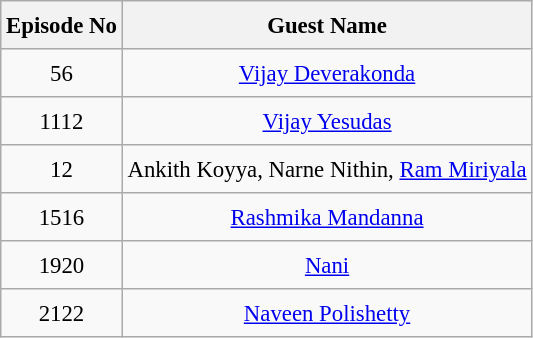<table class="wikitable sortable" style=" text-align:center; font-size:95%;  line-height:25px; width:auto;">
<tr>
<th>Episode No</th>
<th>Guest Name</th>
</tr>
<tr>
<td>56</td>
<td><a href='#'>Vijay Deverakonda</a></td>
</tr>
<tr>
<td>1112</td>
<td><a href='#'>Vijay Yesudas</a></td>
</tr>
<tr>
<td>12</td>
<td>Ankith Koyya, Narne Nithin, <a href='#'>Ram Miriyala</a></td>
</tr>
<tr>
<td>1516</td>
<td><a href='#'>Rashmika Mandanna</a></td>
</tr>
<tr>
<td>1920</td>
<td><a href='#'>Nani</a></td>
</tr>
<tr>
<td>2122</td>
<td><a href='#'>Naveen Polishetty</a></td>
</tr>
</table>
